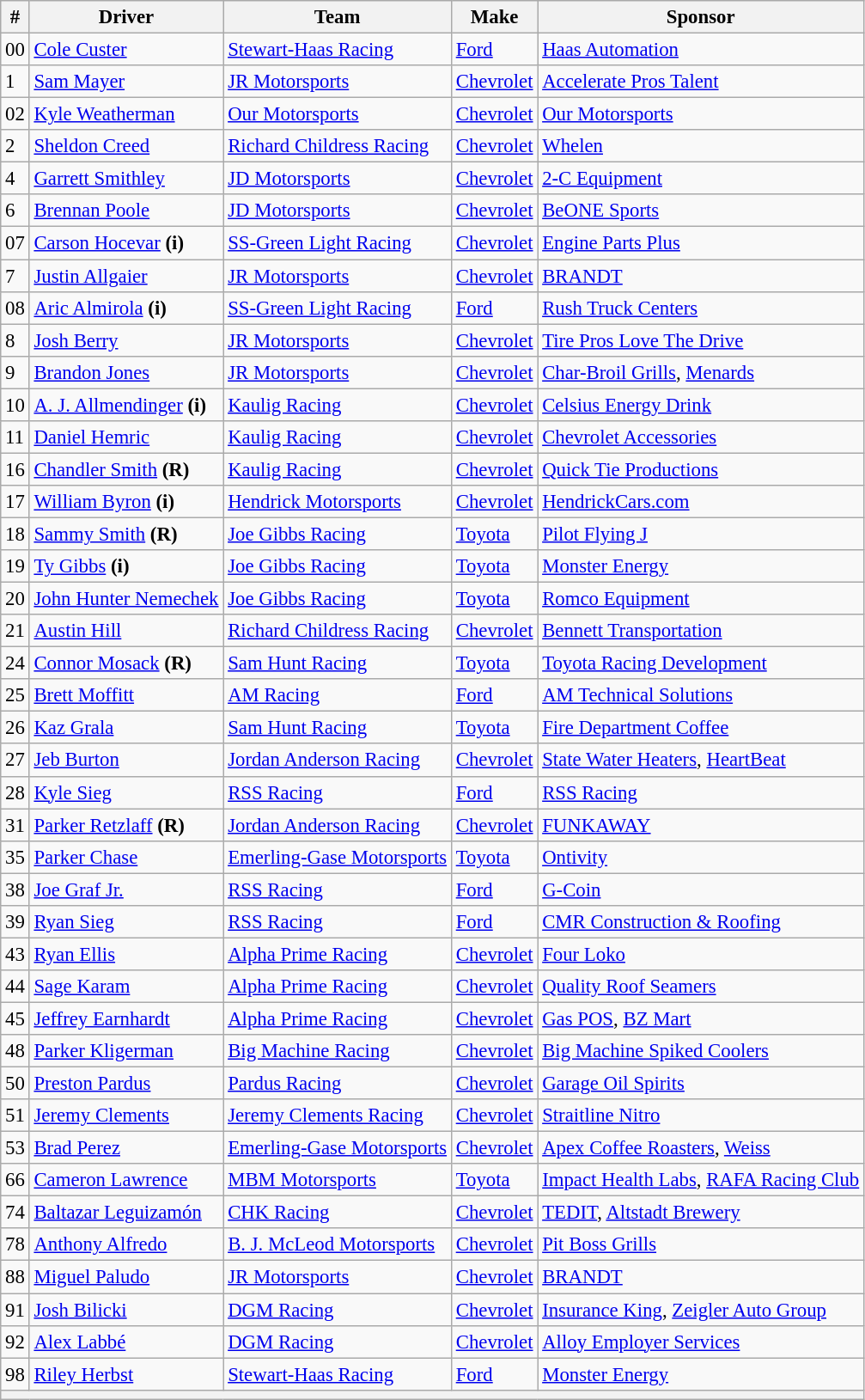<table class="wikitable" style="font-size: 95%;">
<tr>
<th>#</th>
<th>Driver</th>
<th>Team</th>
<th>Make</th>
<th>Sponsor</th>
</tr>
<tr>
<td>00</td>
<td><a href='#'>Cole Custer</a></td>
<td><a href='#'>Stewart-Haas Racing</a></td>
<td><a href='#'>Ford</a></td>
<td><a href='#'>Haas Automation</a></td>
</tr>
<tr>
<td>1</td>
<td><a href='#'>Sam Mayer</a></td>
<td><a href='#'>JR Motorsports</a></td>
<td><a href='#'>Chevrolet</a></td>
<td><a href='#'>Accelerate Pros Talent</a></td>
</tr>
<tr>
<td>02</td>
<td><a href='#'>Kyle Weatherman</a></td>
<td><a href='#'>Our Motorsports</a></td>
<td><a href='#'>Chevrolet</a></td>
<td><a href='#'>Our Motorsports</a></td>
</tr>
<tr>
<td>2</td>
<td><a href='#'>Sheldon Creed</a></td>
<td><a href='#'>Richard Childress Racing</a></td>
<td><a href='#'>Chevrolet</a></td>
<td><a href='#'>Whelen</a></td>
</tr>
<tr>
<td>4</td>
<td><a href='#'>Garrett Smithley</a></td>
<td><a href='#'>JD Motorsports</a></td>
<td><a href='#'>Chevrolet</a></td>
<td><a href='#'>2-C Equipment</a></td>
</tr>
<tr>
<td>6</td>
<td><a href='#'>Brennan Poole</a></td>
<td><a href='#'>JD Motorsports</a></td>
<td><a href='#'>Chevrolet</a></td>
<td><a href='#'>BeONE Sports</a></td>
</tr>
<tr>
<td>07</td>
<td><a href='#'>Carson Hocevar</a> <strong>(i)</strong></td>
<td><a href='#'>SS-Green Light Racing</a></td>
<td><a href='#'>Chevrolet</a></td>
<td><a href='#'>Engine Parts Plus</a></td>
</tr>
<tr>
<td>7</td>
<td><a href='#'>Justin Allgaier</a></td>
<td><a href='#'>JR Motorsports</a></td>
<td><a href='#'>Chevrolet</a></td>
<td><a href='#'>BRANDT</a></td>
</tr>
<tr>
<td>08</td>
<td><a href='#'>Aric Almirola</a> <strong>(i)</strong></td>
<td><a href='#'>SS-Green Light Racing</a></td>
<td><a href='#'>Ford</a></td>
<td><a href='#'>Rush Truck Centers</a></td>
</tr>
<tr>
<td>8</td>
<td><a href='#'>Josh Berry</a></td>
<td><a href='#'>JR Motorsports</a></td>
<td><a href='#'>Chevrolet</a></td>
<td><a href='#'>Tire Pros Love The Drive</a></td>
</tr>
<tr>
<td>9</td>
<td><a href='#'>Brandon Jones</a></td>
<td><a href='#'>JR Motorsports</a></td>
<td><a href='#'>Chevrolet</a></td>
<td><a href='#'>Char-Broil Grills</a>, <a href='#'>Menards</a></td>
</tr>
<tr>
<td>10</td>
<td><a href='#'>A. J. Allmendinger</a> <strong>(i)</strong></td>
<td><a href='#'>Kaulig Racing</a></td>
<td><a href='#'>Chevrolet</a></td>
<td><a href='#'>Celsius Energy Drink</a></td>
</tr>
<tr>
<td>11</td>
<td><a href='#'>Daniel Hemric</a></td>
<td><a href='#'>Kaulig Racing</a></td>
<td><a href='#'>Chevrolet</a></td>
<td><a href='#'>Chevrolet Accessories</a></td>
</tr>
<tr>
<td>16</td>
<td><a href='#'>Chandler Smith</a> <strong>(R)</strong></td>
<td><a href='#'>Kaulig Racing</a></td>
<td><a href='#'>Chevrolet</a></td>
<td><a href='#'>Quick Tie Productions</a></td>
</tr>
<tr>
<td>17</td>
<td nowrap=""><a href='#'>William Byron</a> <strong>(i)</strong></td>
<td><a href='#'>Hendrick Motorsports</a></td>
<td><a href='#'>Chevrolet</a></td>
<td><a href='#'>HendrickCars.com</a></td>
</tr>
<tr>
<td>18</td>
<td><a href='#'>Sammy Smith</a> <strong>(R)</strong></td>
<td><a href='#'>Joe Gibbs Racing</a></td>
<td><a href='#'>Toyota</a></td>
<td><a href='#'>Pilot Flying J</a></td>
</tr>
<tr>
<td>19</td>
<td><a href='#'>Ty Gibbs</a> <strong>(i)</strong></td>
<td><a href='#'>Joe Gibbs Racing</a></td>
<td><a href='#'>Toyota</a></td>
<td><a href='#'>Monster Energy</a></td>
</tr>
<tr>
<td>20</td>
<td nowrap><a href='#'>John Hunter Nemechek</a></td>
<td><a href='#'>Joe Gibbs Racing</a></td>
<td><a href='#'>Toyota</a></td>
<td><a href='#'>Romco Equipment</a></td>
</tr>
<tr>
<td>21</td>
<td><a href='#'>Austin Hill</a></td>
<td><a href='#'>Richard Childress Racing</a></td>
<td><a href='#'>Chevrolet</a></td>
<td><a href='#'>Bennett Transportation</a></td>
</tr>
<tr>
<td>24</td>
<td><a href='#'>Connor Mosack</a> <strong>(R)</strong></td>
<td><a href='#'>Sam Hunt Racing</a></td>
<td><a href='#'>Toyota</a></td>
<td><a href='#'>Toyota Racing Development</a></td>
</tr>
<tr>
<td>25</td>
<td><a href='#'>Brett Moffitt</a></td>
<td><a href='#'>AM Racing</a></td>
<td><a href='#'>Ford</a></td>
<td><a href='#'>AM Technical Solutions</a></td>
</tr>
<tr>
<td>26</td>
<td><a href='#'>Kaz Grala</a></td>
<td nowrap=""><a href='#'>Sam Hunt Racing</a></td>
<td><a href='#'>Toyota</a></td>
<td><a href='#'>Fire Department Coffee</a></td>
</tr>
<tr>
<td>27</td>
<td><a href='#'>Jeb Burton</a></td>
<td><a href='#'>Jordan Anderson Racing</a></td>
<td><a href='#'>Chevrolet</a></td>
<td nowrap><a href='#'>State Water Heaters</a>, <a href='#'>HeartBeat</a></td>
</tr>
<tr>
<td>28</td>
<td><a href='#'>Kyle Sieg</a></td>
<td nowrap=""><a href='#'>RSS Racing</a></td>
<td><a href='#'>Ford</a></td>
<td><a href='#'>RSS Racing</a></td>
</tr>
<tr>
<td>31</td>
<td><a href='#'>Parker Retzlaff</a> <strong>(R)</strong></td>
<td><a href='#'>Jordan Anderson Racing</a></td>
<td><a href='#'>Chevrolet</a></td>
<td><a href='#'>FUNKAWAY</a></td>
</tr>
<tr>
<td>35</td>
<td><a href='#'>Parker Chase</a></td>
<td nowrap><a href='#'>Emerling-Gase Motorsports</a></td>
<td><a href='#'>Toyota</a></td>
<td><a href='#'>Ontivity</a></td>
</tr>
<tr>
<td>38</td>
<td><a href='#'>Joe Graf Jr.</a></td>
<td><a href='#'>RSS Racing</a></td>
<td><a href='#'>Ford</a></td>
<td><a href='#'>G-Coin</a></td>
</tr>
<tr>
<td>39</td>
<td><a href='#'>Ryan Sieg</a></td>
<td><a href='#'>RSS Racing</a></td>
<td><a href='#'>Ford</a></td>
<td><a href='#'>CMR Construction & Roofing</a></td>
</tr>
<tr>
<td>43</td>
<td><a href='#'>Ryan Ellis</a></td>
<td><a href='#'>Alpha Prime Racing</a></td>
<td><a href='#'>Chevrolet</a></td>
<td><a href='#'>Four Loko</a></td>
</tr>
<tr>
<td>44</td>
<td><a href='#'>Sage Karam</a></td>
<td><a href='#'>Alpha Prime Racing</a></td>
<td><a href='#'>Chevrolet</a></td>
<td><a href='#'>Quality Roof Seamers</a></td>
</tr>
<tr>
<td>45</td>
<td><a href='#'>Jeffrey Earnhardt</a></td>
<td><a href='#'>Alpha Prime Racing</a></td>
<td><a href='#'>Chevrolet</a></td>
<td><a href='#'>Gas POS</a>, <a href='#'>BZ Mart</a></td>
</tr>
<tr>
<td>48</td>
<td><a href='#'>Parker Kligerman</a></td>
<td><a href='#'>Big Machine Racing</a></td>
<td><a href='#'>Chevrolet</a></td>
<td><a href='#'>Big Machine Spiked Coolers</a></td>
</tr>
<tr>
<td>50</td>
<td><a href='#'>Preston Pardus</a></td>
<td><a href='#'>Pardus Racing</a></td>
<td><a href='#'>Chevrolet</a></td>
<td><a href='#'>Garage Oil Spirits</a></td>
</tr>
<tr>
<td>51</td>
<td><a href='#'>Jeremy Clements</a></td>
<td><a href='#'>Jeremy Clements Racing</a></td>
<td><a href='#'>Chevrolet</a></td>
<td><a href='#'>Straitline Nitro</a></td>
</tr>
<tr>
<td>53</td>
<td><a href='#'>Brad Perez</a></td>
<td><a href='#'>Emerling-Gase Motorsports</a></td>
<td><a href='#'>Chevrolet</a></td>
<td><a href='#'>Apex Coffee Roasters</a>, <a href='#'>Weiss</a></td>
</tr>
<tr>
<td>66</td>
<td><a href='#'>Cameron Lawrence</a></td>
<td><a href='#'>MBM Motorsports</a></td>
<td><a href='#'>Toyota</a></td>
<td><a href='#'>Impact Health Labs</a>, <a href='#'>RAFA Racing Club</a></td>
</tr>
<tr>
<td>74</td>
<td><a href='#'>Baltazar Leguizamón</a></td>
<td><a href='#'>CHK Racing</a></td>
<td><a href='#'>Chevrolet</a></td>
<td><a href='#'>TEDIT</a>, <a href='#'>Altstadt Brewery</a></td>
</tr>
<tr>
<td>78</td>
<td><a href='#'>Anthony Alfredo</a></td>
<td><a href='#'>B. J. McLeod Motorsports</a></td>
<td><a href='#'>Chevrolet</a></td>
<td><a href='#'>Pit Boss Grills</a></td>
</tr>
<tr>
<td>88</td>
<td><a href='#'>Miguel Paludo</a></td>
<td><a href='#'>JR Motorsports</a></td>
<td><a href='#'>Chevrolet</a></td>
<td><a href='#'>BRANDT</a></td>
</tr>
<tr>
<td>91</td>
<td><a href='#'>Josh Bilicki</a></td>
<td><a href='#'>DGM Racing</a></td>
<td><a href='#'>Chevrolet</a></td>
<td><a href='#'>Insurance King</a>, <a href='#'>Zeigler Auto Group</a></td>
</tr>
<tr>
<td>92</td>
<td><a href='#'>Alex Labbé</a></td>
<td><a href='#'>DGM Racing</a></td>
<td><a href='#'>Chevrolet</a></td>
<td><a href='#'>Alloy Employer Services</a></td>
</tr>
<tr>
<td>98</td>
<td><a href='#'>Riley Herbst</a></td>
<td><a href='#'>Stewart-Haas Racing</a></td>
<td><a href='#'>Ford</a></td>
<td><a href='#'>Monster Energy</a></td>
</tr>
<tr>
<th colspan="5"></th>
</tr>
</table>
